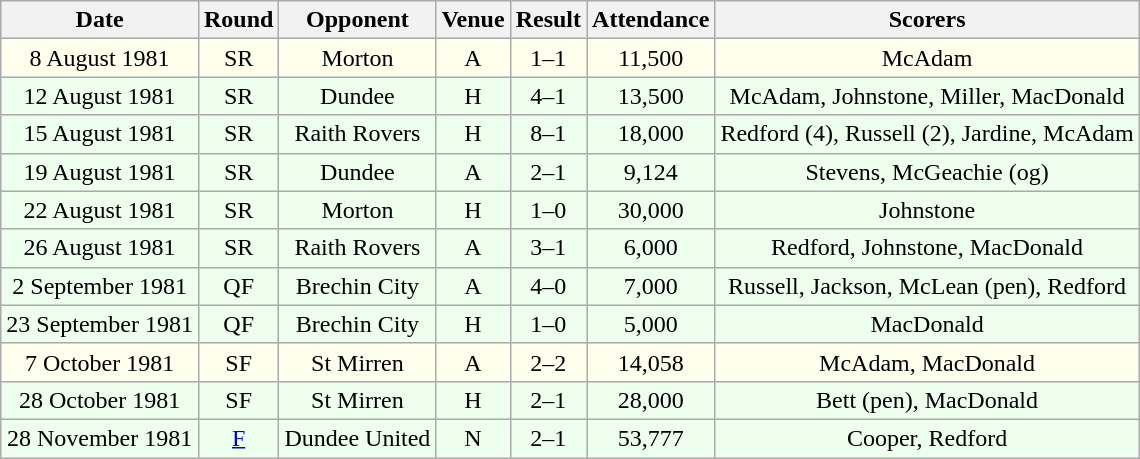<table class="wikitable sortable" style="font-size:100%; text-align:center">
<tr>
<th>Date</th>
<th>Round</th>
<th>Opponent</th>
<th>Venue</th>
<th>Result</th>
<th>Attendance</th>
<th>Scorers</th>
</tr>
<tr bgcolor = "#FFFFEE">
<td>8 August 1981</td>
<td>SR</td>
<td>Morton</td>
<td>A</td>
<td>1–1</td>
<td>11,500</td>
<td>McAdam</td>
</tr>
<tr bgcolor = "#EEFFEE">
<td>12 August 1981</td>
<td>SR</td>
<td>Dundee</td>
<td>H</td>
<td>4–1</td>
<td>13,500</td>
<td>McAdam, Johnstone, Miller, MacDonald</td>
</tr>
<tr bgcolor = "#EEFFEE">
<td>15 August 1981</td>
<td>SR</td>
<td>Raith Rovers</td>
<td>H</td>
<td>8–1</td>
<td>18,000</td>
<td>Redford (4), Russell (2), Jardine, McAdam</td>
</tr>
<tr bgcolor = "#EEFFEE">
<td>19 August 1981</td>
<td>SR</td>
<td>Dundee</td>
<td>A</td>
<td>2–1</td>
<td>9,124</td>
<td>Stevens, McGeachie (og)</td>
</tr>
<tr bgcolor = "#EEFFEE">
<td>22 August 1981</td>
<td>SR</td>
<td>Morton</td>
<td>H</td>
<td>1–0</td>
<td>30,000</td>
<td>Johnstone</td>
</tr>
<tr bgcolor = "#EEFFEE">
<td>26 August 1981</td>
<td>SR</td>
<td>Raith Rovers</td>
<td>A</td>
<td>3–1</td>
<td>6,000</td>
<td>Redford, Johnstone, MacDonald</td>
</tr>
<tr bgcolor = "#EEFFEE">
<td>2 September 1981</td>
<td>QF</td>
<td>Brechin City</td>
<td>A</td>
<td>4–0</td>
<td>7,000</td>
<td>Russell, Jackson, McLean (pen), Redford</td>
</tr>
<tr bgcolor = "#EEFFEE">
<td>23 September 1981</td>
<td>QF</td>
<td>Brechin City</td>
<td>H</td>
<td>1–0</td>
<td>5,000</td>
<td>MacDonald</td>
</tr>
<tr bgcolor = "#FFFFEE">
<td>7 October 1981</td>
<td>SF</td>
<td>St Mirren</td>
<td>A</td>
<td>2–2</td>
<td>14,058</td>
<td>McAdam, MacDonald</td>
</tr>
<tr bgcolor = "#EEFFEE">
<td>28 October 1981</td>
<td>SF</td>
<td>St Mirren</td>
<td>H</td>
<td>2–1</td>
<td>28,000</td>
<td>Bett (pen), MacDonald</td>
</tr>
<tr bgcolor = "#EEFFEE">
<td>28 November 1981</td>
<td><a href='#'>F</a></td>
<td>Dundee United</td>
<td>N</td>
<td>2–1</td>
<td>53,777</td>
<td>Cooper, Redford</td>
</tr>
</table>
